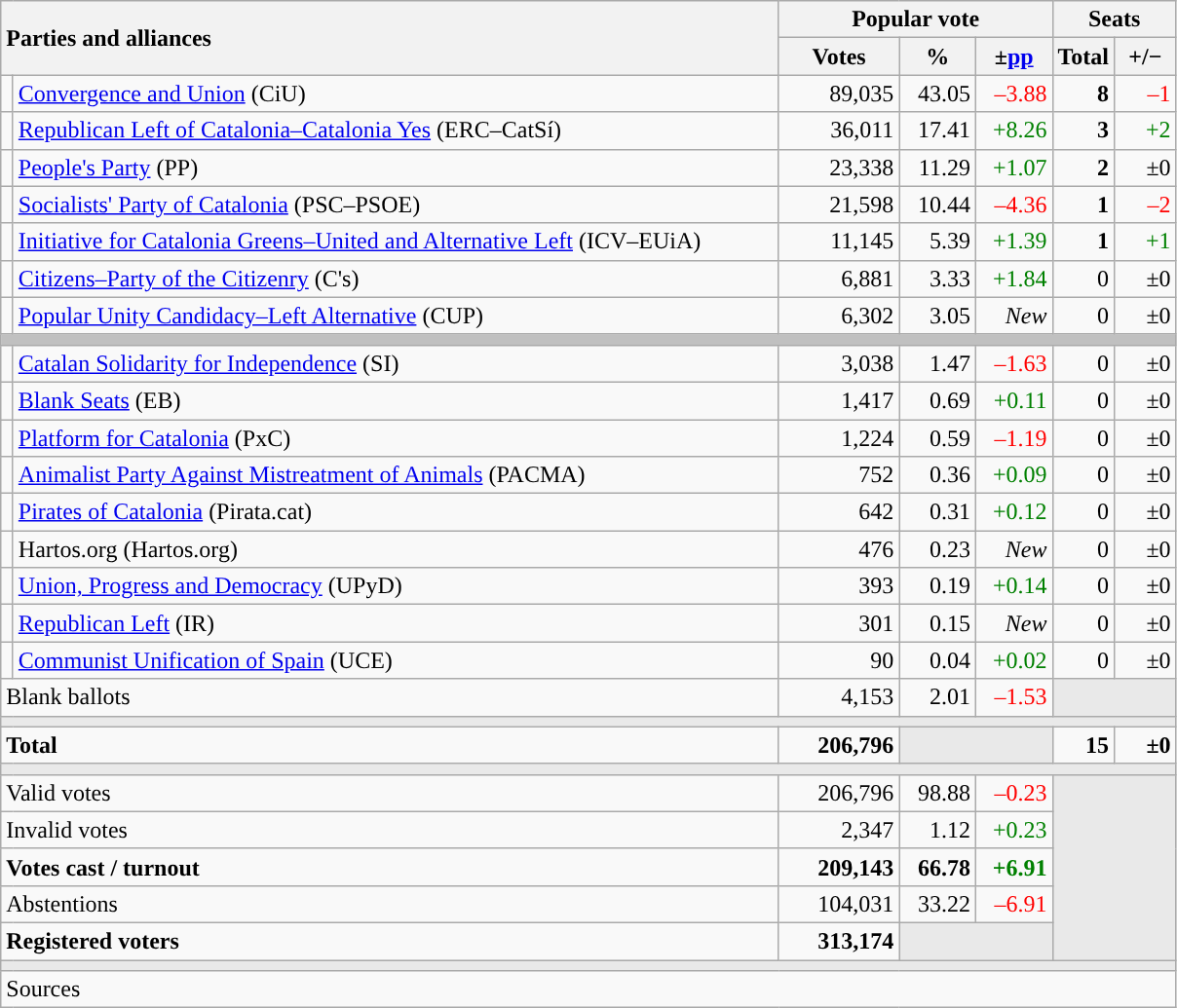<table class="wikitable" style="text-align:right;">
<tr>
<th style="text-align:left;" rowspan="2" colspan="2" width="525">Parties and alliances</th>
<th colspan="3">Popular vote</th>
<th colspan="2">Seats</th>
</tr>
<tr>
<th width="75">Votes</th>
<th width="45">%</th>
<th width="45">±<a href='#'>pp</a></th>
<th width="35">Total</th>
<th width="35">+/−</th>
</tr>
<tr>
<td width="1" style="color:inherit;background:"></td>
<td align="left"><a href='#'>Convergence and Union</a> (CiU)</td>
<td>89,035</td>
<td>43.05</td>
<td style="color:red;">–3.88</td>
<td><strong>8</strong></td>
<td style="color:red;">–1</td>
</tr>
<tr>
<td style="color:inherit;background:"></td>
<td align="left"><a href='#'>Republican Left of Catalonia–Catalonia Yes</a> (ERC–CatSí)</td>
<td>36,011</td>
<td>17.41</td>
<td style="color:green;">+8.26</td>
<td><strong>3</strong></td>
<td style="color:green;">+2</td>
</tr>
<tr>
<td style="color:inherit;background:"></td>
<td align="left"><a href='#'>People's Party</a> (PP)</td>
<td>23,338</td>
<td>11.29</td>
<td style="color:green;">+1.07</td>
<td><strong>2</strong></td>
<td>±0</td>
</tr>
<tr>
<td style="color:inherit;background:"></td>
<td align="left"><a href='#'>Socialists' Party of Catalonia</a> (PSC–PSOE)</td>
<td>21,598</td>
<td>10.44</td>
<td style="color:red;">–4.36</td>
<td><strong>1</strong></td>
<td style="color:red;">–2</td>
</tr>
<tr>
<td style="color:inherit;background:"></td>
<td align="left"><a href='#'>Initiative for Catalonia Greens–United and Alternative Left</a> (ICV–EUiA)</td>
<td>11,145</td>
<td>5.39</td>
<td style="color:green;">+1.39</td>
<td><strong>1</strong></td>
<td style="color:green;">+1</td>
</tr>
<tr>
<td style="color:inherit;background:"></td>
<td align="left"><a href='#'>Citizens–Party of the Citizenry</a> (C's)</td>
<td>6,881</td>
<td>3.33</td>
<td style="color:green;">+1.84</td>
<td>0</td>
<td>±0</td>
</tr>
<tr>
<td style="color:inherit;background:"></td>
<td align="left"><a href='#'>Popular Unity Candidacy–Left Alternative</a> (CUP)</td>
<td>6,302</td>
<td>3.05</td>
<td><em>New</em></td>
<td>0</td>
<td>±0</td>
</tr>
<tr>
<td colspan="7" bgcolor="#C0C0C0"></td>
</tr>
<tr>
<td style="color:inherit;background:"></td>
<td align="left"><a href='#'>Catalan Solidarity for Independence</a> (SI)</td>
<td>3,038</td>
<td>1.47</td>
<td style="color:red;">–1.63</td>
<td>0</td>
<td>±0</td>
</tr>
<tr>
<td style="color:inherit;background:"></td>
<td align="left"><a href='#'>Blank Seats</a> (EB)</td>
<td>1,417</td>
<td>0.69</td>
<td style="color:green;">+0.11</td>
<td>0</td>
<td>±0</td>
</tr>
<tr>
<td style="color:inherit;background:"></td>
<td align="left"><a href='#'>Platform for Catalonia</a> (PxC)</td>
<td>1,224</td>
<td>0.59</td>
<td style="color:red;">–1.19</td>
<td>0</td>
<td>±0</td>
</tr>
<tr>
<td style="color:inherit;background:"></td>
<td align="left"><a href='#'>Animalist Party Against Mistreatment of Animals</a> (PACMA)</td>
<td>752</td>
<td>0.36</td>
<td style="color:green;">+0.09</td>
<td>0</td>
<td>±0</td>
</tr>
<tr>
<td style="color:inherit;background:"></td>
<td align="left"><a href='#'>Pirates of Catalonia</a> (Pirata.cat)</td>
<td>642</td>
<td>0.31</td>
<td style="color:green;">+0.12</td>
<td>0</td>
<td>±0</td>
</tr>
<tr>
<td style="color:inherit;background:"></td>
<td align="left">Hartos.org (Hartos.org)</td>
<td>476</td>
<td>0.23</td>
<td><em>New</em></td>
<td>0</td>
<td>±0</td>
</tr>
<tr>
<td style="color:inherit;background:"></td>
<td align="left"><a href='#'>Union, Progress and Democracy</a> (UPyD)</td>
<td>393</td>
<td>0.19</td>
<td style="color:green;">+0.14</td>
<td>0</td>
<td>±0</td>
</tr>
<tr>
<td style="color:inherit;background:"></td>
<td align="left"><a href='#'>Republican Left</a> (IR)</td>
<td>301</td>
<td>0.15</td>
<td><em>New</em></td>
<td>0</td>
<td>±0</td>
</tr>
<tr>
<td style="color:inherit;background:"></td>
<td align="left"><a href='#'>Communist Unification of Spain</a> (UCE)</td>
<td>90</td>
<td>0.04</td>
<td style="color:green;">+0.02</td>
<td>0</td>
<td>±0</td>
</tr>
<tr>
<td align="left" colspan="2">Blank ballots</td>
<td>4,153</td>
<td>2.01</td>
<td style="color:red;">–1.53</td>
<td bgcolor="#E9E9E9" colspan="2"></td>
</tr>
<tr>
<td colspan="7" bgcolor="#E9E9E9"></td>
</tr>
<tr style="font-weight:bold;">
<td align="left" colspan="2">Total</td>
<td>206,796</td>
<td bgcolor="#E9E9E9" colspan="2"></td>
<td>15</td>
<td>±0</td>
</tr>
<tr>
<td colspan="7" bgcolor="#E9E9E9"></td>
</tr>
<tr>
<td align="left" colspan="2">Valid votes</td>
<td>206,796</td>
<td>98.88</td>
<td style="color:red;">–0.23</td>
<td bgcolor="#E9E9E9" colspan="2" rowspan="5"></td>
</tr>
<tr>
<td align="left" colspan="2">Invalid votes</td>
<td>2,347</td>
<td>1.12</td>
<td style="color:green;">+0.23</td>
</tr>
<tr style="font-weight:bold;">
<td align="left" colspan="2">Votes cast / turnout</td>
<td>209,143</td>
<td>66.78</td>
<td style="color:green;">+6.91</td>
</tr>
<tr>
<td align="left" colspan="2">Abstentions</td>
<td>104,031</td>
<td>33.22</td>
<td style="color:red;">–6.91</td>
</tr>
<tr style="font-weight:bold;">
<td align="left" colspan="2">Registered voters</td>
<td>313,174</td>
<td bgcolor="#E9E9E9" colspan="2"></td>
</tr>
<tr>
<td colspan="7" bgcolor="#E9E9E9"></td>
</tr>
<tr>
<td align="left" colspan="7">Sources</td>
</tr>
</table>
